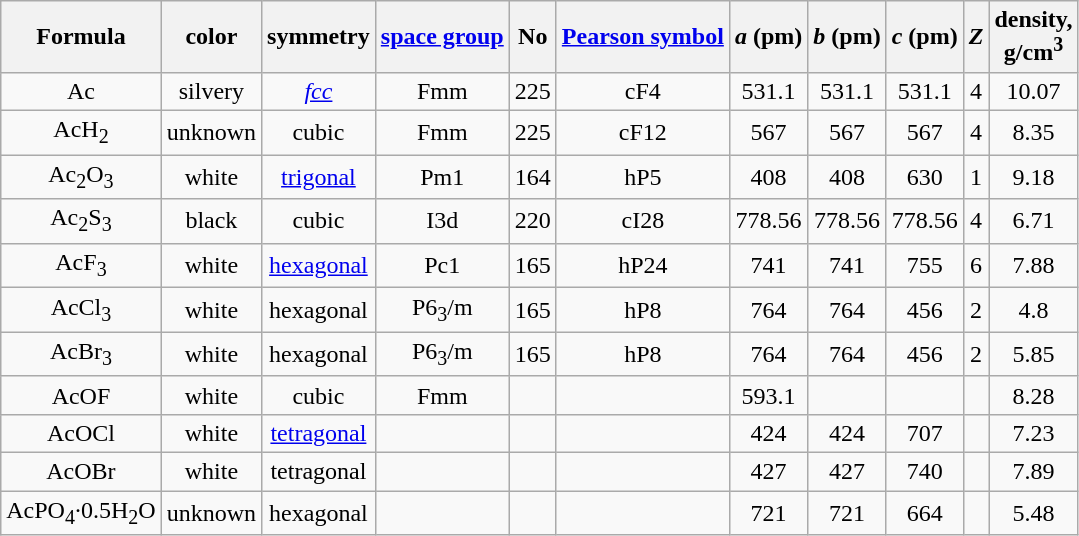<table Class = "wikitable collapsible collapsed" style = "text-align: center">
<tr>
<th>Formula</th>
<th>color</th>
<th>symmetry</th>
<th><a href='#'>space group</a></th>
<th>No</th>
<th><a href='#'>Pearson symbol</a></th>
<th><em>a</em> (pm)</th>
<th><em>b</em> (pm)</th>
<th><em>c</em> (pm)</th>
<th><em>Z</em></th>
<th>density, <br>g/cm<sup>3</sup></th>
</tr>
<tr>
<td>Ac</td>
<td>silvery</td>
<td><em><a href='#'>fcc</a></em></td>
<td>Fmm</td>
<td>225</td>
<td>cF4</td>
<td>531.1</td>
<td>531.1</td>
<td>531.1</td>
<td>4</td>
<td>10.07</td>
</tr>
<tr>
<td>AcH<sub>2</sub></td>
<td>unknown</td>
<td>cubic</td>
<td>Fmm</td>
<td>225</td>
<td>cF12</td>
<td>567</td>
<td>567</td>
<td>567</td>
<td>4</td>
<td>8.35</td>
</tr>
<tr>
<td>Ac<sub>2</sub>O<sub>3</sub></td>
<td>white</td>
<td><a href='#'>trigonal</a></td>
<td>Pm1</td>
<td>164</td>
<td>hP5</td>
<td>408</td>
<td>408</td>
<td>630</td>
<td>1</td>
<td>9.18</td>
</tr>
<tr>
<td>Ac<sub>2</sub>S<sub>3</sub></td>
<td>black</td>
<td>cubic</td>
<td>I3d</td>
<td>220</td>
<td>cI28</td>
<td>778.56</td>
<td>778.56</td>
<td>778.56</td>
<td>4</td>
<td>6.71</td>
</tr>
<tr>
<td>AcF<sub>3</sub></td>
<td>white</td>
<td><a href='#'>hexagonal</a></td>
<td>Pc1</td>
<td>165</td>
<td>hP24</td>
<td>741</td>
<td>741</td>
<td>755</td>
<td>6</td>
<td>7.88</td>
</tr>
<tr>
<td>AcCl<sub>3</sub></td>
<td>white</td>
<td>hexagonal</td>
<td>P6<sub>3</sub>/m</td>
<td>165</td>
<td>hP8</td>
<td>764</td>
<td>764</td>
<td>456</td>
<td>2</td>
<td>4.8</td>
</tr>
<tr>
<td>AcBr<sub>3</sub></td>
<td>white</td>
<td>hexagonal</td>
<td>P6<sub>3</sub>/m</td>
<td>165</td>
<td>hP8</td>
<td>764</td>
<td>764</td>
<td>456</td>
<td>2</td>
<td>5.85</td>
</tr>
<tr>
<td>AcOF</td>
<td>white</td>
<td>cubic</td>
<td>Fmm</td>
<td></td>
<td></td>
<td>593.1</td>
<td></td>
<td></td>
<td></td>
<td>8.28</td>
</tr>
<tr>
<td>AcOCl</td>
<td>white</td>
<td><a href='#'>tetragonal</a></td>
<td></td>
<td></td>
<td></td>
<td>424</td>
<td>424</td>
<td>707</td>
<td></td>
<td>7.23</td>
</tr>
<tr>
<td>AcOBr</td>
<td>white</td>
<td>tetragonal</td>
<td></td>
<td></td>
<td></td>
<td>427</td>
<td>427</td>
<td>740</td>
<td></td>
<td>7.89</td>
</tr>
<tr>
<td>AcPO<sub>4</sub>·0.5H<sub>2</sub>O</td>
<td>unknown</td>
<td>hexagonal</td>
<td></td>
<td></td>
<td></td>
<td>721</td>
<td>721</td>
<td>664</td>
<td></td>
<td>5.48</td>
</tr>
</table>
